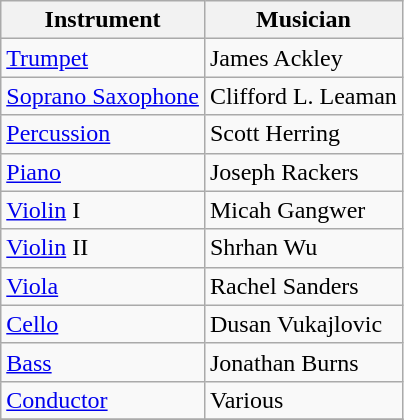<table class="wikitable">
<tr>
<th>Instrument</th>
<th>Musician</th>
</tr>
<tr>
<td><a href='#'>Trumpet</a></td>
<td>James Ackley</td>
</tr>
<tr>
<td><a href='#'>Soprano Saxophone</a></td>
<td>Clifford L. Leaman</td>
</tr>
<tr>
<td><a href='#'>Percussion</a></td>
<td>Scott Herring</td>
</tr>
<tr>
<td><a href='#'>Piano</a></td>
<td>Joseph Rackers</td>
</tr>
<tr>
<td><a href='#'>Violin</a> I</td>
<td>Micah Gangwer</td>
</tr>
<tr>
<td><a href='#'>Violin</a> II</td>
<td>Shrhan Wu</td>
</tr>
<tr>
<td><a href='#'>Viola</a></td>
<td>Rachel Sanders</td>
</tr>
<tr>
<td><a href='#'>Cello</a></td>
<td>Dusan Vukajlovic</td>
</tr>
<tr>
<td><a href='#'>Bass</a></td>
<td>Jonathan Burns</td>
</tr>
<tr>
<td><a href='#'>Conductor</a></td>
<td>Various</td>
</tr>
<tr>
</tr>
</table>
